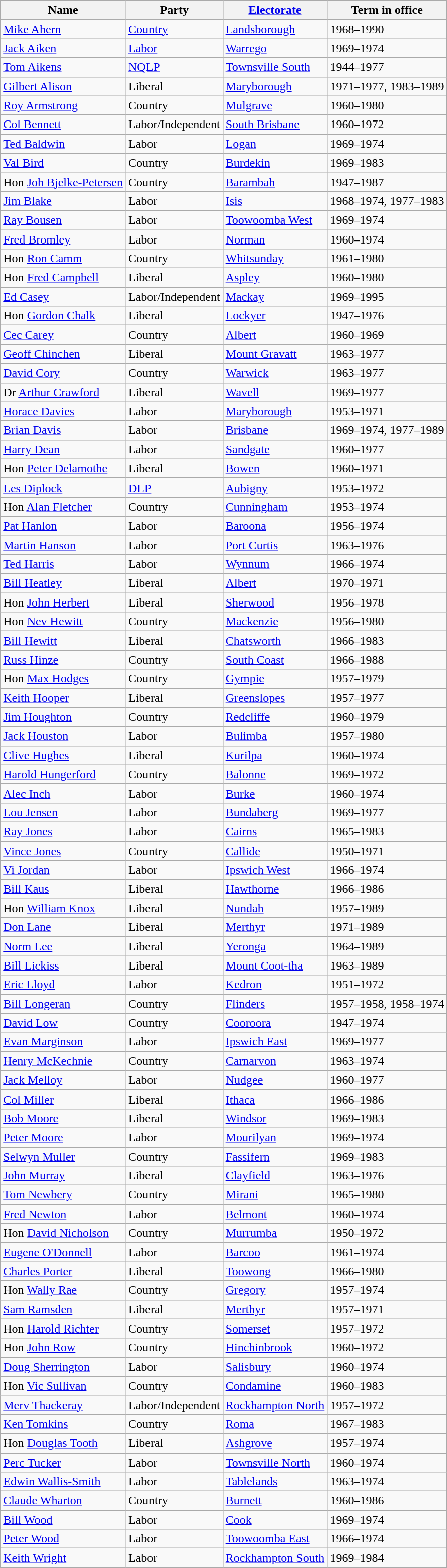<table class="wikitable sortable">
<tr>
<th>Name</th>
<th>Party</th>
<th><a href='#'>Electorate</a></th>
<th>Term in office</th>
</tr>
<tr>
<td><a href='#'>Mike Ahern</a></td>
<td><a href='#'>Country</a></td>
<td><a href='#'>Landsborough</a></td>
<td>1968–1990</td>
</tr>
<tr>
<td><a href='#'>Jack Aiken</a></td>
<td><a href='#'>Labor</a></td>
<td><a href='#'>Warrego</a></td>
<td>1969–1974</td>
</tr>
<tr>
<td><a href='#'>Tom Aikens</a></td>
<td><a href='#'>NQLP</a></td>
<td><a href='#'>Townsville South</a></td>
<td>1944–1977</td>
</tr>
<tr>
<td><a href='#'>Gilbert Alison</a></td>
<td>Liberal</td>
<td><a href='#'>Maryborough</a></td>
<td>1971–1977, 1983–1989</td>
</tr>
<tr>
<td><a href='#'>Roy Armstrong</a></td>
<td>Country</td>
<td><a href='#'>Mulgrave</a></td>
<td>1960–1980</td>
</tr>
<tr>
<td><a href='#'>Col Bennett</a></td>
<td>Labor/Independent </td>
<td><a href='#'>South Brisbane</a></td>
<td>1960–1972</td>
</tr>
<tr>
<td><a href='#'>Ted Baldwin</a></td>
<td>Labor</td>
<td><a href='#'>Logan</a></td>
<td>1969–1974</td>
</tr>
<tr>
<td><a href='#'>Val Bird</a></td>
<td>Country</td>
<td><a href='#'>Burdekin</a></td>
<td>1969–1983</td>
</tr>
<tr>
<td>Hon <a href='#'>Joh Bjelke-Petersen</a></td>
<td>Country</td>
<td><a href='#'>Barambah</a></td>
<td>1947–1987</td>
</tr>
<tr>
<td><a href='#'>Jim Blake</a></td>
<td>Labor</td>
<td><a href='#'>Isis</a></td>
<td>1968–1974, 1977–1983</td>
</tr>
<tr>
<td><a href='#'>Ray Bousen</a></td>
<td>Labor</td>
<td><a href='#'>Toowoomba West</a></td>
<td>1969–1974</td>
</tr>
<tr>
<td><a href='#'>Fred Bromley</a></td>
<td>Labor</td>
<td><a href='#'>Norman</a></td>
<td>1960–1974</td>
</tr>
<tr>
<td>Hon <a href='#'>Ron Camm</a></td>
<td>Country</td>
<td><a href='#'>Whitsunday</a></td>
<td>1961–1980</td>
</tr>
<tr>
<td>Hon <a href='#'>Fred Campbell</a></td>
<td>Liberal</td>
<td><a href='#'>Aspley</a></td>
<td>1960–1980</td>
</tr>
<tr>
<td><a href='#'>Ed Casey</a></td>
<td>Labor/Independent </td>
<td><a href='#'>Mackay</a></td>
<td>1969–1995</td>
</tr>
<tr>
<td>Hon <a href='#'>Gordon Chalk</a></td>
<td>Liberal</td>
<td><a href='#'>Lockyer</a></td>
<td>1947–1976</td>
</tr>
<tr>
<td><a href='#'>Cec Carey</a></td>
<td>Country</td>
<td><a href='#'>Albert</a></td>
<td>1960–1969</td>
</tr>
<tr>
<td><a href='#'>Geoff Chinchen</a></td>
<td>Liberal</td>
<td><a href='#'>Mount Gravatt</a></td>
<td>1963–1977</td>
</tr>
<tr>
<td><a href='#'>David Cory</a></td>
<td>Country</td>
<td><a href='#'>Warwick</a></td>
<td>1963–1977</td>
</tr>
<tr>
<td>Dr <a href='#'>Arthur Crawford</a></td>
<td>Liberal</td>
<td><a href='#'>Wavell</a></td>
<td>1969–1977</td>
</tr>
<tr>
<td><a href='#'>Horace Davies</a></td>
<td>Labor</td>
<td><a href='#'>Maryborough</a></td>
<td>1953–1971</td>
</tr>
<tr>
<td><a href='#'>Brian Davis</a></td>
<td>Labor</td>
<td><a href='#'>Brisbane</a></td>
<td>1969–1974, 1977–1989</td>
</tr>
<tr>
<td><a href='#'>Harry Dean</a></td>
<td>Labor</td>
<td><a href='#'>Sandgate</a></td>
<td>1960–1977</td>
</tr>
<tr>
<td>Hon <a href='#'>Peter Delamothe</a></td>
<td>Liberal</td>
<td><a href='#'>Bowen</a></td>
<td>1960–1971</td>
</tr>
<tr>
<td><a href='#'>Les Diplock</a></td>
<td><a href='#'>DLP</a></td>
<td><a href='#'>Aubigny</a></td>
<td>1953–1972</td>
</tr>
<tr>
<td>Hon <a href='#'>Alan Fletcher</a></td>
<td>Country</td>
<td><a href='#'>Cunningham</a></td>
<td>1953–1974</td>
</tr>
<tr>
<td><a href='#'>Pat Hanlon</a></td>
<td>Labor</td>
<td><a href='#'>Baroona</a></td>
<td>1956–1974</td>
</tr>
<tr>
<td><a href='#'>Martin Hanson</a></td>
<td>Labor</td>
<td><a href='#'>Port Curtis</a></td>
<td>1963–1976</td>
</tr>
<tr>
<td><a href='#'>Ted Harris</a></td>
<td>Labor</td>
<td><a href='#'>Wynnum</a></td>
<td>1966–1974</td>
</tr>
<tr>
<td><a href='#'>Bill Heatley</a></td>
<td>Liberal</td>
<td><a href='#'>Albert</a></td>
<td>1970–1971</td>
</tr>
<tr>
<td>Hon <a href='#'>John Herbert</a></td>
<td>Liberal</td>
<td><a href='#'>Sherwood</a></td>
<td>1956–1978</td>
</tr>
<tr>
<td>Hon <a href='#'>Nev Hewitt</a></td>
<td>Country</td>
<td><a href='#'>Mackenzie</a></td>
<td>1956–1980</td>
</tr>
<tr>
<td><a href='#'>Bill Hewitt</a></td>
<td>Liberal</td>
<td><a href='#'>Chatsworth</a></td>
<td>1966–1983</td>
</tr>
<tr>
<td><a href='#'>Russ Hinze</a></td>
<td>Country</td>
<td><a href='#'>South Coast</a></td>
<td>1966–1988</td>
</tr>
<tr>
<td>Hon <a href='#'>Max Hodges</a></td>
<td>Country</td>
<td><a href='#'>Gympie</a></td>
<td>1957–1979</td>
</tr>
<tr>
<td><a href='#'>Keith Hooper</a></td>
<td>Liberal</td>
<td><a href='#'>Greenslopes</a></td>
<td>1957–1977</td>
</tr>
<tr>
<td><a href='#'>Jim Houghton</a></td>
<td>Country</td>
<td><a href='#'>Redcliffe</a></td>
<td>1960–1979</td>
</tr>
<tr>
<td><a href='#'>Jack Houston</a></td>
<td>Labor</td>
<td><a href='#'>Bulimba</a></td>
<td>1957–1980</td>
</tr>
<tr>
<td><a href='#'>Clive Hughes</a></td>
<td>Liberal</td>
<td><a href='#'>Kurilpa</a></td>
<td>1960–1974</td>
</tr>
<tr>
<td><a href='#'>Harold Hungerford</a></td>
<td>Country</td>
<td><a href='#'>Balonne</a></td>
<td>1969–1972</td>
</tr>
<tr>
<td><a href='#'>Alec Inch</a></td>
<td>Labor</td>
<td><a href='#'>Burke</a></td>
<td>1960–1974</td>
</tr>
<tr>
<td><a href='#'>Lou Jensen</a></td>
<td>Labor</td>
<td><a href='#'>Bundaberg</a></td>
<td>1969–1977</td>
</tr>
<tr>
<td><a href='#'>Ray Jones</a></td>
<td>Labor</td>
<td><a href='#'>Cairns</a></td>
<td>1965–1983</td>
</tr>
<tr>
<td><a href='#'>Vince Jones</a></td>
<td>Country</td>
<td><a href='#'>Callide</a></td>
<td>1950–1971</td>
</tr>
<tr>
<td><a href='#'>Vi Jordan</a></td>
<td>Labor</td>
<td><a href='#'>Ipswich West</a></td>
<td>1966–1974</td>
</tr>
<tr>
<td><a href='#'>Bill Kaus</a></td>
<td>Liberal</td>
<td><a href='#'>Hawthorne</a></td>
<td>1966–1986</td>
</tr>
<tr>
<td>Hon <a href='#'>William Knox</a></td>
<td>Liberal</td>
<td><a href='#'>Nundah</a></td>
<td>1957–1989</td>
</tr>
<tr>
<td><a href='#'>Don Lane</a></td>
<td>Liberal</td>
<td><a href='#'>Merthyr</a></td>
<td>1971–1989</td>
</tr>
<tr>
<td><a href='#'>Norm Lee</a></td>
<td>Liberal</td>
<td><a href='#'>Yeronga</a></td>
<td>1964–1989</td>
</tr>
<tr>
<td><a href='#'>Bill Lickiss</a></td>
<td>Liberal</td>
<td><a href='#'>Mount Coot-tha</a></td>
<td>1963–1989</td>
</tr>
<tr>
<td><a href='#'>Eric Lloyd</a></td>
<td>Labor</td>
<td><a href='#'>Kedron</a></td>
<td>1951–1972</td>
</tr>
<tr>
<td><a href='#'>Bill Longeran</a></td>
<td>Country</td>
<td><a href='#'>Flinders</a></td>
<td>1957–1958, 1958–1974</td>
</tr>
<tr>
<td><a href='#'>David Low</a></td>
<td>Country</td>
<td><a href='#'>Cooroora</a></td>
<td>1947–1974</td>
</tr>
<tr>
<td><a href='#'>Evan Marginson</a></td>
<td>Labor</td>
<td><a href='#'>Ipswich East</a></td>
<td>1969–1977</td>
</tr>
<tr>
<td><a href='#'>Henry McKechnie</a></td>
<td>Country</td>
<td><a href='#'>Carnarvon</a></td>
<td>1963–1974</td>
</tr>
<tr>
<td><a href='#'>Jack Melloy</a></td>
<td>Labor</td>
<td><a href='#'>Nudgee</a></td>
<td>1960–1977</td>
</tr>
<tr>
<td><a href='#'>Col Miller</a></td>
<td>Liberal</td>
<td><a href='#'>Ithaca</a></td>
<td>1966–1986</td>
</tr>
<tr>
<td><a href='#'>Bob Moore</a></td>
<td>Liberal</td>
<td><a href='#'>Windsor</a></td>
<td>1969–1983</td>
</tr>
<tr>
<td><a href='#'>Peter Moore</a></td>
<td>Labor</td>
<td><a href='#'>Mourilyan</a></td>
<td>1969–1974</td>
</tr>
<tr>
<td><a href='#'>Selwyn Muller</a></td>
<td>Country</td>
<td><a href='#'>Fassifern</a></td>
<td>1969–1983</td>
</tr>
<tr>
<td><a href='#'>John Murray</a></td>
<td>Liberal</td>
<td><a href='#'>Clayfield</a></td>
<td>1963–1976</td>
</tr>
<tr>
<td><a href='#'>Tom Newbery</a></td>
<td>Country</td>
<td><a href='#'>Mirani</a></td>
<td>1965–1980</td>
</tr>
<tr>
<td><a href='#'>Fred Newton</a></td>
<td>Labor</td>
<td><a href='#'>Belmont</a></td>
<td>1960–1974</td>
</tr>
<tr>
<td>Hon <a href='#'>David Nicholson</a></td>
<td>Country</td>
<td><a href='#'>Murrumba</a></td>
<td>1950–1972</td>
</tr>
<tr>
<td><a href='#'>Eugene O'Donnell</a></td>
<td>Labor</td>
<td><a href='#'>Barcoo</a></td>
<td>1961–1974</td>
</tr>
<tr>
<td><a href='#'>Charles Porter</a></td>
<td>Liberal</td>
<td><a href='#'>Toowong</a></td>
<td>1966–1980</td>
</tr>
<tr>
<td>Hon <a href='#'>Wally Rae</a></td>
<td>Country</td>
<td><a href='#'>Gregory</a></td>
<td>1957–1974</td>
</tr>
<tr>
<td><a href='#'>Sam Ramsden</a></td>
<td>Liberal</td>
<td><a href='#'>Merthyr</a></td>
<td>1957–1971</td>
</tr>
<tr>
<td>Hon <a href='#'>Harold Richter</a></td>
<td>Country</td>
<td><a href='#'>Somerset</a></td>
<td>1957–1972</td>
</tr>
<tr>
<td>Hon <a href='#'>John Row</a></td>
<td>Country</td>
<td><a href='#'>Hinchinbrook</a></td>
<td>1960–1972</td>
</tr>
<tr>
<td><a href='#'>Doug Sherrington</a></td>
<td>Labor</td>
<td><a href='#'>Salisbury</a></td>
<td>1960–1974</td>
</tr>
<tr>
<td>Hon <a href='#'>Vic Sullivan</a></td>
<td>Country</td>
<td><a href='#'>Condamine</a></td>
<td>1960–1983</td>
</tr>
<tr>
<td><a href='#'>Merv Thackeray</a></td>
<td>Labor/Independent </td>
<td><a href='#'>Rockhampton North</a></td>
<td>1957–1972</td>
</tr>
<tr>
<td><a href='#'>Ken Tomkins</a></td>
<td>Country</td>
<td><a href='#'>Roma</a></td>
<td>1967–1983</td>
</tr>
<tr>
<td>Hon <a href='#'>Douglas Tooth</a></td>
<td>Liberal</td>
<td><a href='#'>Ashgrove</a></td>
<td>1957–1974</td>
</tr>
<tr>
<td><a href='#'>Perc Tucker</a></td>
<td>Labor</td>
<td><a href='#'>Townsville North</a></td>
<td>1960–1974</td>
</tr>
<tr>
<td><a href='#'>Edwin Wallis-Smith</a></td>
<td>Labor</td>
<td><a href='#'>Tablelands</a></td>
<td>1963–1974</td>
</tr>
<tr>
<td><a href='#'>Claude Wharton</a></td>
<td>Country</td>
<td><a href='#'>Burnett</a></td>
<td>1960–1986</td>
</tr>
<tr>
<td><a href='#'>Bill Wood</a></td>
<td>Labor</td>
<td><a href='#'>Cook</a></td>
<td>1969–1974</td>
</tr>
<tr>
<td><a href='#'>Peter Wood</a></td>
<td>Labor</td>
<td><a href='#'>Toowoomba East</a></td>
<td>1966–1974</td>
</tr>
<tr>
<td><a href='#'>Keith Wright</a></td>
<td>Labor</td>
<td><a href='#'>Rockhampton South</a></td>
<td>1969–1984</td>
</tr>
</table>
